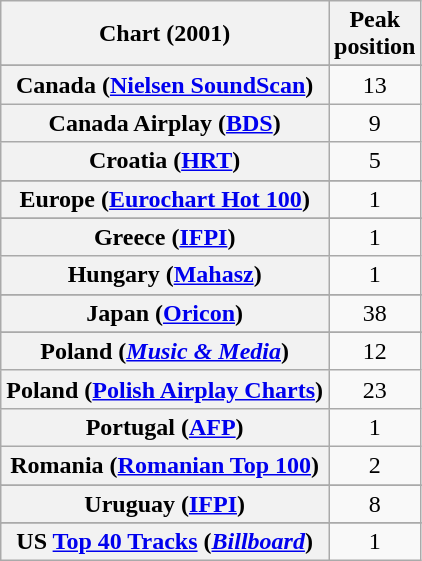<table class="wikitable sortable plainrowheaders" style="text-align:center">
<tr>
<th scope="col">Chart (2001)</th>
<th scope="col">Peak<br>position</th>
</tr>
<tr>
</tr>
<tr>
</tr>
<tr>
</tr>
<tr>
</tr>
<tr>
</tr>
<tr>
<th scope="row">Canada (<a href='#'>Nielsen SoundScan</a>)</th>
<td>13</td>
</tr>
<tr>
<th scope="row">Canada Airplay (<a href='#'>BDS</a>)</th>
<td>9</td>
</tr>
<tr>
<th scope="row">Croatia (<a href='#'>HRT</a>)</th>
<td>5</td>
</tr>
<tr>
</tr>
<tr>
<th scope="row">Europe (<a href='#'>Eurochart Hot 100</a>)</th>
<td>1</td>
</tr>
<tr>
</tr>
<tr>
</tr>
<tr>
</tr>
<tr>
<th scope="row">Greece (<a href='#'>IFPI</a>)</th>
<td>1</td>
</tr>
<tr>
<th scope="row">Hungary (<a href='#'>Mahasz</a>)</th>
<td>1</td>
</tr>
<tr>
</tr>
<tr>
</tr>
<tr>
<th scope="row">Japan (<a href='#'>Oricon</a>)</th>
<td>38</td>
</tr>
<tr>
</tr>
<tr>
</tr>
<tr>
</tr>
<tr>
</tr>
<tr>
<th scope="row">Poland (<em><a href='#'>Music & Media</a></em>)</th>
<td>12</td>
</tr>
<tr>
<th scope="row">Poland (<a href='#'>Polish Airplay Charts</a>)</th>
<td>23</td>
</tr>
<tr>
<th scope="row">Portugal (<a href='#'>AFP</a>)</th>
<td>1</td>
</tr>
<tr>
<th scope="row">Romania (<a href='#'>Romanian Top 100</a>)</th>
<td>2</td>
</tr>
<tr>
</tr>
<tr>
</tr>
<tr>
</tr>
<tr>
</tr>
<tr>
</tr>
<tr>
</tr>
<tr>
</tr>
<tr>
<th scope="row">Uruguay (<a href='#'>IFPI</a>)</th>
<td>8</td>
</tr>
<tr>
</tr>
<tr>
</tr>
<tr>
</tr>
<tr>
</tr>
<tr>
</tr>
<tr>
</tr>
<tr>
</tr>
<tr>
<th scope="row">US <a href='#'>Top 40 Tracks</a> (<em><a href='#'>Billboard</a></em>)</th>
<td>1</td>
</tr>
</table>
